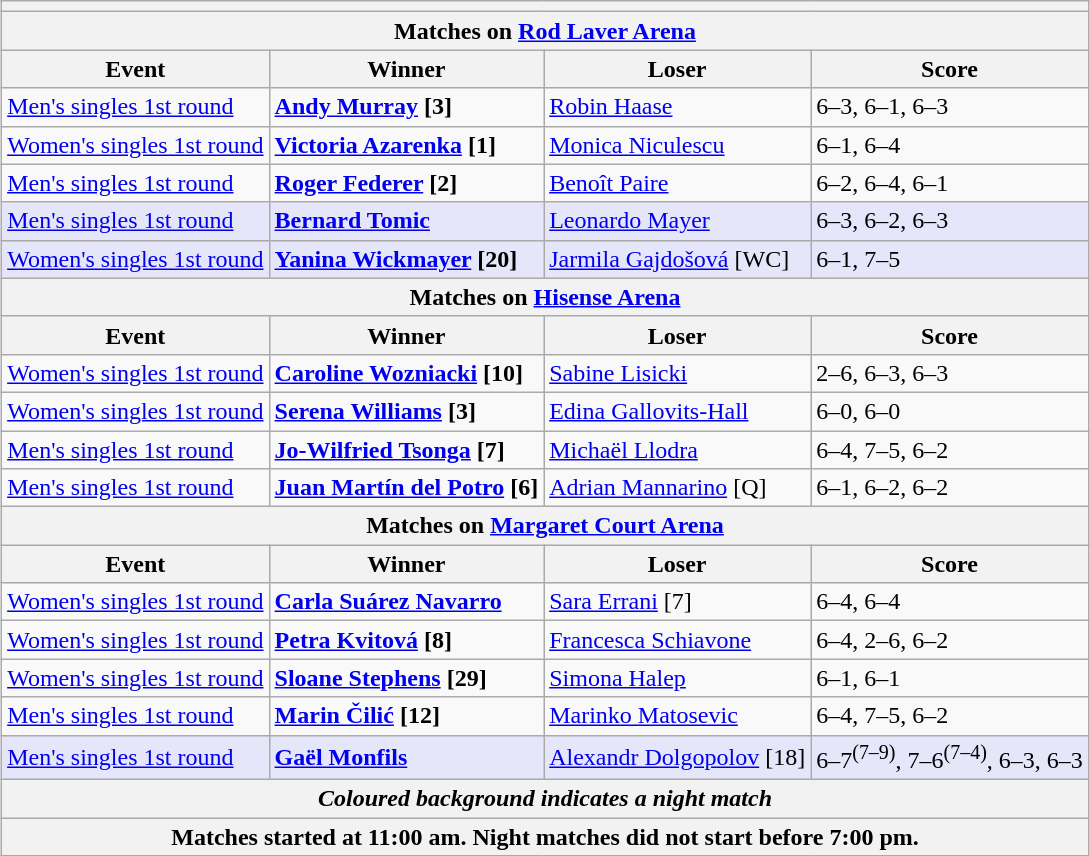<table class="wikitable collapsible uncollapsed" style="margin:1em auto;">
<tr>
<th colspan=4></th>
</tr>
<tr>
<th colspan=4><strong>Matches on <a href='#'>Rod Laver Arena</a></strong></th>
</tr>
<tr>
<th>Event</th>
<th>Winner</th>
<th>Loser</th>
<th>Score</th>
</tr>
<tr>
<td><a href='#'>Men's singles 1st round</a></td>
<td><strong> <a href='#'>Andy Murray</a> [3]</strong></td>
<td> <a href='#'>Robin Haase</a></td>
<td>6–3, 6–1, 6–3</td>
</tr>
<tr>
<td><a href='#'>Women's singles 1st round</a></td>
<td><strong> <a href='#'>Victoria Azarenka</a> [1]</strong></td>
<td> <a href='#'>Monica Niculescu</a></td>
<td>6–1, 6–4</td>
</tr>
<tr>
<td><a href='#'>Men's singles 1st round</a></td>
<td><strong> <a href='#'>Roger Federer</a> [2]</strong></td>
<td> <a href='#'>Benoît Paire</a></td>
<td>6–2, 6–4, 6–1</td>
</tr>
<tr bgcolor=lavender>
<td><a href='#'>Men's singles 1st round</a></td>
<td><strong> <a href='#'>Bernard Tomic</a></strong></td>
<td> <a href='#'>Leonardo Mayer</a></td>
<td>6–3, 6–2, 6–3</td>
</tr>
<tr bgcolor=lavender>
<td><a href='#'>Women's singles 1st round</a></td>
<td><strong> <a href='#'>Yanina Wickmayer</a> [20]</strong></td>
<td> <a href='#'>Jarmila Gajdošová</a> [WC]</td>
<td>6–1, 7–5</td>
</tr>
<tr>
<th colspan=4><strong>Matches on <a href='#'>Hisense Arena</a></strong></th>
</tr>
<tr>
<th>Event</th>
<th>Winner</th>
<th>Loser</th>
<th>Score</th>
</tr>
<tr>
<td><a href='#'>Women's singles 1st round</a></td>
<td><strong> <a href='#'>Caroline Wozniacki</a> [10]</strong></td>
<td> <a href='#'>Sabine Lisicki</a></td>
<td>2–6, 6–3, 6–3</td>
</tr>
<tr>
<td><a href='#'>Women's singles 1st round</a></td>
<td><strong> <a href='#'>Serena Williams</a> [3]</strong></td>
<td> <a href='#'>Edina Gallovits-Hall</a></td>
<td>6–0, 6–0</td>
</tr>
<tr>
<td><a href='#'>Men's singles 1st round</a></td>
<td><strong> <a href='#'>Jo-Wilfried Tsonga</a> [7]</strong></td>
<td> <a href='#'>Michaël Llodra</a></td>
<td>6–4, 7–5, 6–2</td>
</tr>
<tr>
<td><a href='#'>Men's singles 1st round</a></td>
<td><strong> <a href='#'>Juan Martín del Potro</a> [6]</strong></td>
<td> <a href='#'>Adrian Mannarino</a> [Q]</td>
<td>6–1, 6–2, 6–2</td>
</tr>
<tr>
<th colspan=4><strong>Matches on <a href='#'>Margaret Court Arena</a></strong></th>
</tr>
<tr>
<th>Event</th>
<th>Winner</th>
<th>Loser</th>
<th>Score</th>
</tr>
<tr>
<td><a href='#'>Women's singles 1st round</a></td>
<td><strong> <a href='#'>Carla Suárez Navarro</a></strong></td>
<td> <a href='#'>Sara Errani</a> [7]</td>
<td>6–4, 6–4</td>
</tr>
<tr>
<td><a href='#'>Women's singles 1st round</a></td>
<td><strong> <a href='#'>Petra Kvitová</a> [8]</strong></td>
<td> <a href='#'>Francesca Schiavone</a></td>
<td>6–4, 2–6, 6–2</td>
</tr>
<tr>
<td><a href='#'>Women's singles 1st round</a></td>
<td><strong> <a href='#'>Sloane Stephens</a> [29]</strong></td>
<td> <a href='#'>Simona Halep</a></td>
<td>6–1, 6–1</td>
</tr>
<tr>
<td><a href='#'>Men's singles 1st round</a></td>
<td><strong> <a href='#'>Marin Čilić</a> [12]</strong></td>
<td> <a href='#'>Marinko Matosevic</a></td>
<td>6–4, 7–5, 6–2</td>
</tr>
<tr bgcolor=lavender>
<td><a href='#'>Men's singles 1st round</a></td>
<td><strong> <a href='#'>Gaël Monfils</a></strong></td>
<td> <a href='#'>Alexandr Dolgopolov</a> [18]</td>
<td>6–7<sup>(7–9)</sup>, 7–6<sup>(7–4)</sup>, 6–3, 6–3</td>
</tr>
<tr>
<th colspan=4><em>Coloured background indicates a night match</em></th>
</tr>
<tr>
<th colspan=4>Matches started at 11:00 am. Night matches did not start before 7:00 pm.</th>
</tr>
</table>
